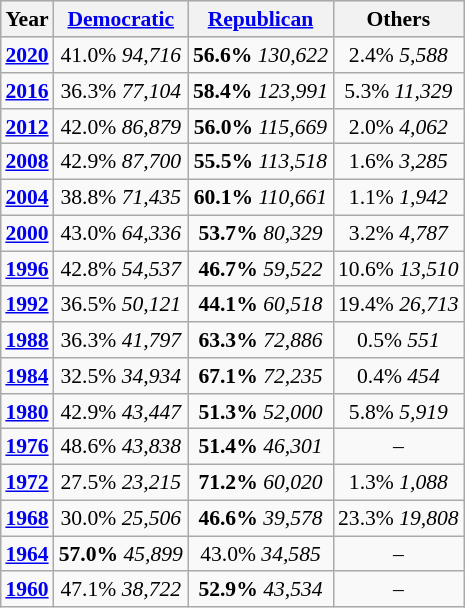<table class="wikitable" style="float:right; font-size:90%;">
<tr style="background:lightgrey;">
<th>Year</th>
<th><a href='#'>Democratic</a></th>
<th><a href='#'>Republican</a></th>
<th>Others</th>
</tr>
<tr>
<td align="center" ><strong><a href='#'>2020</a></strong></td>
<td align="center" >41.0% <em>94,716</em></td>
<td align="center" ><strong>56.6%</strong> <em>130,622</em></td>
<td align="center" >2.4% <em>5,588</em></td>
</tr>
<tr>
<td align="center" ><strong><a href='#'>2016</a></strong></td>
<td align="center" >36.3% <em>77,104</em></td>
<td align="center" ><strong>58.4%</strong> <em>123,991</em></td>
<td align="center" >5.3% <em>11,329</em></td>
</tr>
<tr>
<td align="center" ><strong><a href='#'>2012</a></strong></td>
<td align="center" >42.0% <em>86,879</em></td>
<td align="center" ><strong>56.0%</strong> <em>115,669</em></td>
<td align="center" >2.0% <em>4,062</em></td>
</tr>
<tr>
<td align="center" ><strong><a href='#'>2008</a></strong></td>
<td align="center" >42.9% <em>87,700</em></td>
<td align="center" ><strong>55.5%</strong> <em>113,518</em></td>
<td align="center" >1.6% <em>3,285</em></td>
</tr>
<tr>
<td align="center" ><strong><a href='#'>2004</a></strong></td>
<td align="center" >38.8% <em>71,435</em></td>
<td align="center" ><strong>60.1%</strong> <em>110,661</em></td>
<td align="center" >1.1% <em>1,942</em></td>
</tr>
<tr>
<td align="center" ><strong><a href='#'>2000</a></strong></td>
<td align="center" >43.0% <em>64,336</em></td>
<td align="center" ><strong>53.7%</strong> <em>80,329</em></td>
<td align="center" >3.2% <em>4,787</em></td>
</tr>
<tr>
<td align="center" ><strong><a href='#'>1996</a></strong></td>
<td align="center" >42.8% <em>54,537</em></td>
<td align="center" ><strong>46.7%</strong> <em>59,522</em></td>
<td align="center" >10.6% <em>13,510</em></td>
</tr>
<tr>
<td align="center" ><strong><a href='#'>1992</a></strong></td>
<td align="center" >36.5% <em>50,121</em></td>
<td align="center" ><strong>44.1%</strong> <em>60,518</em></td>
<td align="center" >19.4% <em>26,713</em></td>
</tr>
<tr>
<td align="center" ><strong><a href='#'>1988</a></strong></td>
<td align="center" >36.3% <em>41,797</em></td>
<td align="center" ><strong>63.3%</strong> <em>72,886</em></td>
<td align="center" >0.5% <em>551</em></td>
</tr>
<tr>
<td align="center" ><strong><a href='#'>1984</a></strong></td>
<td align="center" >32.5% <em>34,934</em></td>
<td align="center" ><strong>67.1%</strong> <em>72,235</em></td>
<td align="center" >0.4% <em>454</em></td>
</tr>
<tr>
<td align="center" ><strong><a href='#'>1980</a></strong></td>
<td align="center" >42.9% <em>43,447</em></td>
<td align="center" ><strong>51.3%</strong> <em>52,000</em></td>
<td align="center" >5.8% <em>5,919</em></td>
</tr>
<tr>
<td align="center" ><strong><a href='#'>1976</a></strong></td>
<td align="center" >48.6% <em>43,838</em></td>
<td align="center" ><strong>51.4%</strong> <em>46,301</em></td>
<td align="center" >–</td>
</tr>
<tr>
<td align="center" ><strong><a href='#'>1972</a></strong></td>
<td align="center" >27.5% <em>23,215</em></td>
<td align="center" ><strong>71.2%</strong> <em>60,020</em></td>
<td align="center" >1.3% <em>1,088</em></td>
</tr>
<tr>
<td align="center" ><strong><a href='#'>1968</a></strong></td>
<td align="center" >30.0% <em>25,506</em></td>
<td align="center" ><strong>46.6%</strong> <em>39,578</em></td>
<td align="center" >23.3% <em>19,808</em></td>
</tr>
<tr>
<td align="center" ><strong><a href='#'>1964</a></strong></td>
<td align="center" ><strong>57.0%</strong> <em>45,899</em></td>
<td align="center" >43.0% <em>34,585</em></td>
<td align="center" >–</td>
</tr>
<tr>
<td align="center" ><strong><a href='#'>1960</a></strong></td>
<td align="center" >47.1% <em>38,722</em></td>
<td align="center" ><strong>52.9%</strong> <em>43,534</em></td>
<td align="center" >–</td>
</tr>
</table>
